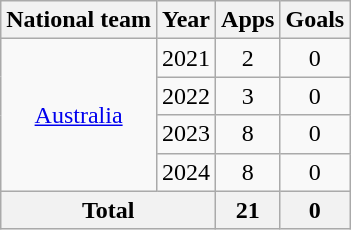<table class="wikitable" style="text-align:center">
<tr>
<th>National team</th>
<th>Year</th>
<th>Apps</th>
<th>Goals</th>
</tr>
<tr>
<td rowspan="4"><a href='#'>Australia</a></td>
<td>2021</td>
<td>2</td>
<td>0</td>
</tr>
<tr>
<td>2022</td>
<td>3</td>
<td>0</td>
</tr>
<tr>
<td>2023</td>
<td>8</td>
<td>0</td>
</tr>
<tr>
<td>2024</td>
<td>8</td>
<td>0</td>
</tr>
<tr>
<th colspan="2">Total</th>
<th>21</th>
<th>0</th>
</tr>
</table>
